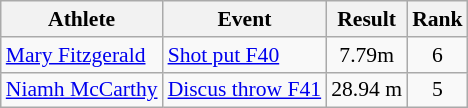<table class=wikitable style=font-size:90%;text-align:center>
<tr>
<th>Athlete</th>
<th>Event</th>
<th>Result</th>
<th>Rank</th>
</tr>
<tr>
<td align=left><a href='#'>Mary Fitzgerald</a></td>
<td align=left><a href='#'>Shot put F40</a></td>
<td>7.79m</td>
<td>6</td>
</tr>
<tr>
<td align=left><a href='#'>Niamh McCarthy</a></td>
<td align=left><a href='#'>Discus throw F41</a></td>
<td>28.94 m</td>
<td>5</td>
</tr>
</table>
